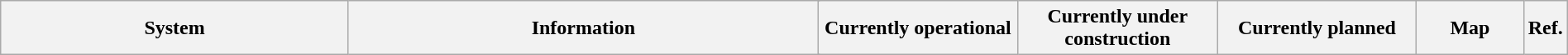<table class="wikitable" style="width:100%">
<tr>
<th style="width:23%">System</th>
<th style="width:31%" colspan=2>Information</th>
<th style="width:13%">Currently operational</th>
<th style="width:13%">Currently under construction</th>
<th style="width:13%">Currently planned</th>
<th style="width:18%">Map</th>
<th style="width:2%">Ref.<br></th>
</tr>
</table>
